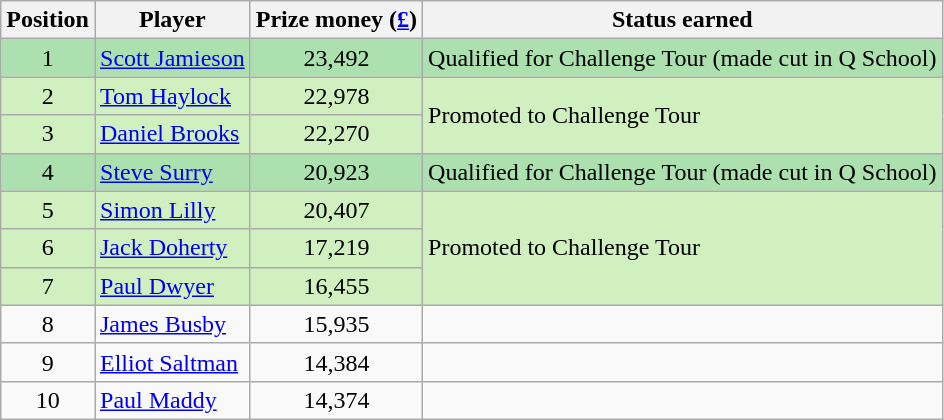<table class=wikitable>
<tr>
<th>Position</th>
<th>Player</th>
<th>Prize money (<a href='#'>£</a>)</th>
<th>Status earned</th>
</tr>
<tr style="background:#ACE1AF;">
<td align=center>1</td>
<td> <a href='#'>Scott Jamieson</a></td>
<td align=center>23,492</td>
<td>Qualified for Challenge Tour (made cut in Q School)</td>
</tr>
<tr style="background:#D0F0C0;">
<td align=center>2</td>
<td> <a href='#'>Tom Haylock</a></td>
<td align=center>22,978</td>
<td rowspan=2>Promoted to Challenge Tour</td>
</tr>
<tr style="background:#D0F0C0;">
<td align=center>3</td>
<td> <a href='#'>Daniel Brooks</a></td>
<td align=center>22,270</td>
</tr>
<tr style="background:#ACE1AF;">
<td align=center>4</td>
<td> <a href='#'>Steve Surry</a></td>
<td align=center>20,923</td>
<td>Qualified for Challenge Tour (made cut in Q School)</td>
</tr>
<tr style="background:#D0F0C0;">
<td align=center>5</td>
<td> <a href='#'>Simon Lilly</a></td>
<td align=center>20,407</td>
<td rowspan=3>Promoted to Challenge Tour</td>
</tr>
<tr style="background:#D0F0C0;">
<td align=center>6</td>
<td> <a href='#'>Jack Doherty</a></td>
<td align=center>17,219</td>
</tr>
<tr style="background:#D0F0C0;">
<td align=center>7</td>
<td> <a href='#'>Paul Dwyer</a></td>
<td align=center>16,455</td>
</tr>
<tr>
<td align=center>8</td>
<td> <a href='#'>James Busby</a></td>
<td align=center>15,935</td>
<td></td>
</tr>
<tr>
<td align=center>9</td>
<td> <a href='#'>Elliot Saltman</a></td>
<td align=center>14,384</td>
<td></td>
</tr>
<tr>
<td align=center>10</td>
<td> <a href='#'>Paul Maddy</a></td>
<td align=center>14,374</td>
<td></td>
</tr>
</table>
